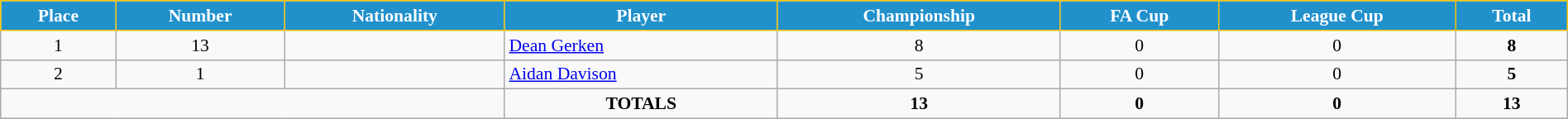<table class="wikitable" style="text-align:center; font-size:90%; width:100%;">
<tr>
<th style="background:#2191CC; color:white; border:1px solid #F7C408; text-align:center;">Place</th>
<th style="background:#2191CC; color:white; border:1px solid #F7C408; text-align:center;">Number</th>
<th style="background:#2191CC; color:white; border:1px solid #F7C408; text-align:center;">Nationality</th>
<th style="background:#2191CC; color:white; border:1px solid #F7C408; text-align:center;">Player</th>
<th style="background:#2191CC; color:white; border:1px solid #F7C408; text-align:center;">Championship</th>
<th style="background:#2191CC; color:white; border:1px solid #F7C408; text-align:center;">FA Cup</th>
<th style="background:#2191CC; color:white; border:1px solid #F7C408; text-align:center;">League Cup</th>
<th style="background:#2191CC; color:white; border:1px solid #F7C408; text-align:center;">Total</th>
</tr>
<tr>
<td>1</td>
<td>13</td>
<td></td>
<td align="left"><a href='#'>Dean Gerken</a></td>
<td>8</td>
<td>0</td>
<td>0</td>
<td><strong>8</strong></td>
</tr>
<tr>
<td>2</td>
<td>1</td>
<td></td>
<td align="left"><a href='#'>Aidan Davison</a></td>
<td>5</td>
<td>0</td>
<td>0</td>
<td><strong>5</strong></td>
</tr>
<tr>
<td colspan="3"></td>
<td><strong>TOTALS</strong></td>
<td><strong>13</strong></td>
<td><strong>0</strong></td>
<td><strong>0</strong></td>
<td><strong>13</strong></td>
</tr>
</table>
